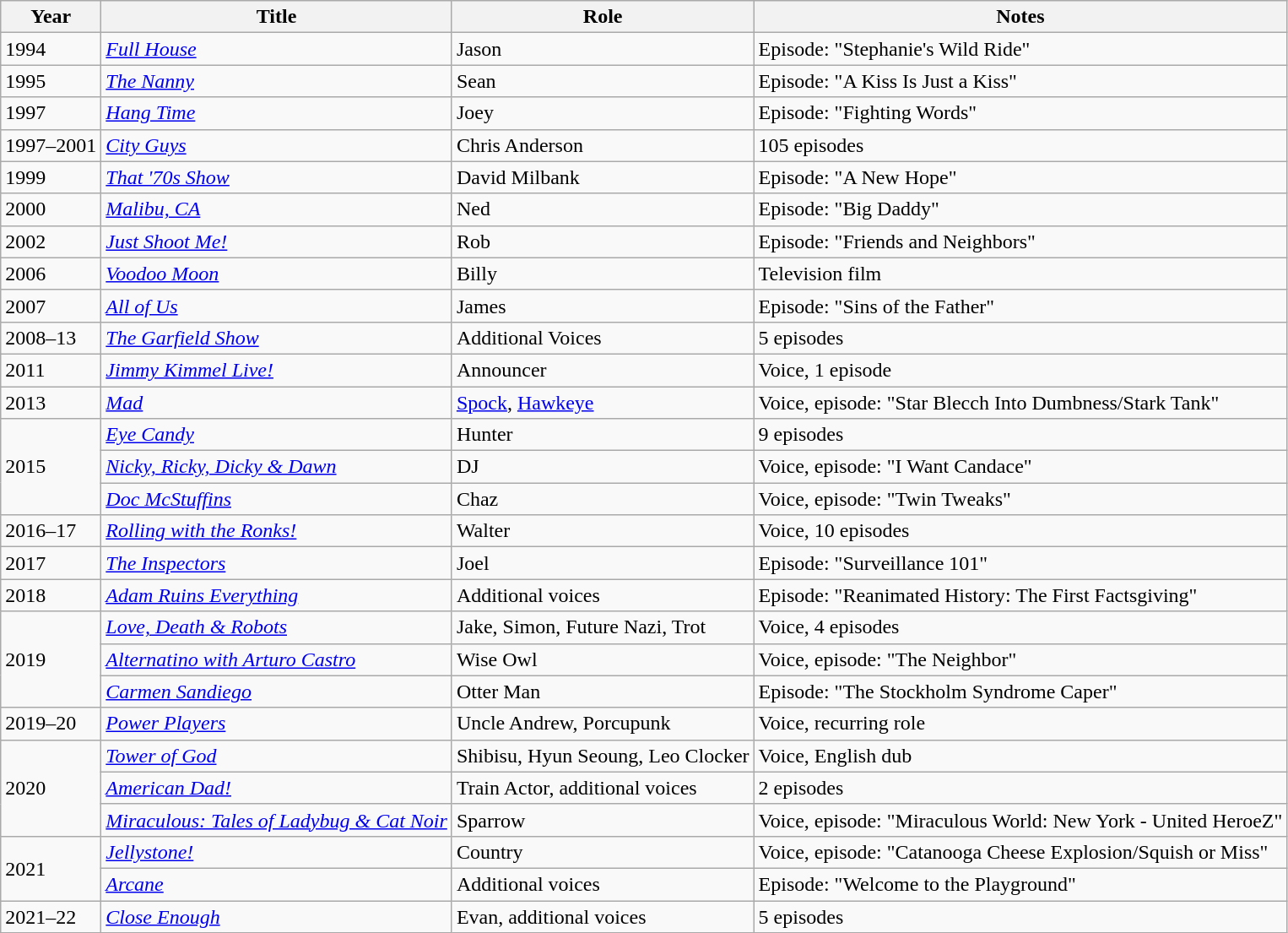<table class="wikitable sortable">
<tr>
<th>Year</th>
<th>Title</th>
<th>Role</th>
<th class="unsortable">Notes</th>
</tr>
<tr>
<td>1994</td>
<td><em><a href='#'>Full House</a></em></td>
<td>Jason</td>
<td>Episode: "Stephanie's Wild Ride"</td>
</tr>
<tr>
<td>1995</td>
<td><em><a href='#'>The Nanny</a></em></td>
<td>Sean</td>
<td>Episode: "A Kiss Is Just a Kiss"</td>
</tr>
<tr>
<td>1997</td>
<td><em><a href='#'>Hang Time</a></em></td>
<td>Joey</td>
<td>Episode: "Fighting Words"</td>
</tr>
<tr>
<td>1997–2001</td>
<td><em><a href='#'>City Guys</a></em></td>
<td>Chris Anderson</td>
<td>105 episodes</td>
</tr>
<tr>
<td>1999</td>
<td><em><a href='#'>That '70s Show</a></em></td>
<td>David Milbank</td>
<td>Episode: "A New Hope"</td>
</tr>
<tr>
<td>2000</td>
<td><em><a href='#'>Malibu, CA</a></em></td>
<td>Ned</td>
<td>Episode: "Big Daddy"</td>
</tr>
<tr>
<td>2002</td>
<td><em><a href='#'>Just Shoot Me!</a></em></td>
<td>Rob</td>
<td>Episode: "Friends and Neighbors"</td>
</tr>
<tr>
<td>2006</td>
<td><em><a href='#'>Voodoo Moon</a></em></td>
<td>Billy</td>
<td>Television film</td>
</tr>
<tr>
<td>2007</td>
<td><em><a href='#'>All of Us</a></em></td>
<td>James</td>
<td>Episode: "Sins of the Father"</td>
</tr>
<tr>
<td>2008–13</td>
<td><em><a href='#'>The Garfield Show</a></em></td>
<td>Additional Voices</td>
<td>5 episodes</td>
</tr>
<tr>
<td>2011</td>
<td><em><a href='#'>Jimmy Kimmel Live!</a></em></td>
<td>Announcer</td>
<td>Voice, 1 episode</td>
</tr>
<tr>
<td>2013</td>
<td><em><a href='#'>Mad</a></em></td>
<td><a href='#'>Spock</a>, <a href='#'>Hawkeye</a></td>
<td>Voice, episode: "Star Blecch Into Dumbness/Stark Tank"</td>
</tr>
<tr>
<td rowspan="3">2015</td>
<td><em><a href='#'>Eye Candy</a></em></td>
<td>Hunter</td>
<td>9 episodes</td>
</tr>
<tr>
<td><em><a href='#'>Nicky, Ricky, Dicky & Dawn</a></em></td>
<td>DJ</td>
<td>Voice, episode: "I Want Candace"</td>
</tr>
<tr>
<td><em><a href='#'>Doc McStuffins</a></em></td>
<td>Chaz</td>
<td>Voice, episode: "Twin Tweaks"</td>
</tr>
<tr>
<td>2016–17</td>
<td><em><a href='#'>Rolling with the Ronks!</a></em></td>
<td>Walter</td>
<td>Voice, 10 episodes</td>
</tr>
<tr>
<td>2017</td>
<td><em><a href='#'>The Inspectors</a></em></td>
<td>Joel</td>
<td>Episode: "Surveillance 101"</td>
</tr>
<tr>
<td>2018</td>
<td><em><a href='#'>Adam Ruins Everything</a></em></td>
<td>Additional voices</td>
<td>Episode: "Reanimated History: The First Factsgiving"</td>
</tr>
<tr>
<td rowspan="3">2019</td>
<td><em><a href='#'>Love, Death & Robots</a></em></td>
<td>Jake, Simon, Future Nazi, Trot</td>
<td>Voice, 4 episodes</td>
</tr>
<tr>
<td><em><a href='#'>Alternatino with Arturo Castro</a></em></td>
<td>Wise Owl</td>
<td>Voice, episode: "The Neighbor"</td>
</tr>
<tr>
<td><em><a href='#'>Carmen Sandiego</a></em></td>
<td>Otter Man</td>
<td>Episode: "The Stockholm Syndrome Caper"</td>
</tr>
<tr>
<td>2019–20</td>
<td><em><a href='#'>Power Players</a></em></td>
<td>Uncle Andrew, Porcupunk</td>
<td>Voice, recurring role</td>
</tr>
<tr>
<td rowspan="3">2020</td>
<td><em><a href='#'>Tower of God</a></em></td>
<td>Shibisu, Hyun Seoung, Leo Clocker</td>
<td>Voice, English dub</td>
</tr>
<tr>
<td><em><a href='#'>American Dad!</a></em></td>
<td>Train Actor, additional voices</td>
<td>2 episodes</td>
</tr>
<tr>
<td><em><a href='#'>Miraculous: Tales of Ladybug & Cat Noir</a></em></td>
<td>Sparrow</td>
<td>Voice, episode: "Miraculous World: New York - United HeroeZ"</td>
</tr>
<tr>
<td rowspan="2">2021</td>
<td><em><a href='#'>Jellystone!</a></em></td>
<td>Country</td>
<td>Voice, episode: "Catanooga Cheese Explosion/Squish or Miss"</td>
</tr>
<tr>
<td><em><a href='#'>Arcane</a></em></td>
<td>Additional voices</td>
<td>Episode: "Welcome to the Playground"</td>
</tr>
<tr>
<td>2021–22</td>
<td><em><a href='#'>Close Enough</a></em></td>
<td>Evan, additional voices</td>
<td>5 episodes</td>
</tr>
</table>
